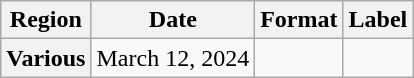<table class="wikitable plainrowheaders">
<tr>
<th scope="col">Region</th>
<th scope="col">Date</th>
<th scope="col">Format</th>
<th scope="col">Label</th>
</tr>
<tr>
<th scope="row">Various </th>
<td>March 12, 2024</td>
<td></td>
<td></td>
</tr>
</table>
